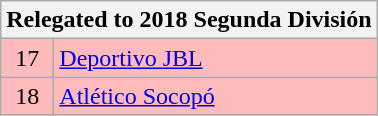<table class="wikitable">
<tr>
<th colspan=2>Relegated to 2018 Segunda División</th>
</tr>
<tr bgcolor=#FFBBBB>
<td width=28 align=center>17</td>
<td><a href='#'>Deportivo JBL</a></td>
</tr>
<tr bgcolor=#FFBBBB>
<td width=28 align=center>18</td>
<td><a href='#'>Atlético Socopó</a></td>
</tr>
</table>
